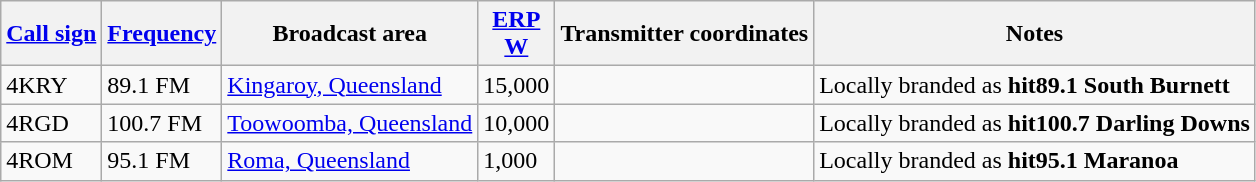<table class="wikitable sortable">
<tr>
<th><a href='#'>Call sign</a></th>
<th data-sort-type="number"><a href='#'>Frequency</a></th>
<th>Broadcast area</th>
<th data-sort-type="number"><a href='#'>ERP</a><br><a href='#'>W</a></th>
<th class="unsortable">Transmitter coordinates</th>
<th class="unsortable">Notes</th>
</tr>
<tr>
<td>4KRY</td>
<td>89.1 FM</td>
<td><a href='#'>Kingaroy, Queensland</a></td>
<td>15,000</td>
<td></td>
<td>Locally branded as <strong>hit89.1 South Burnett</strong></td>
</tr>
<tr>
<td>4RGD</td>
<td>100.7 FM</td>
<td><a href='#'>Toowoomba, Queensland</a></td>
<td>10,000</td>
<td></td>
<td>Locally branded as <strong>hit100.7 Darling Downs</strong></td>
</tr>
<tr>
<td>4ROM</td>
<td>95.1 FM</td>
<td><a href='#'>Roma, Queensland</a></td>
<td>1,000</td>
<td></td>
<td>Locally branded as <strong>hit95.1 Maranoa</strong></td>
</tr>
</table>
